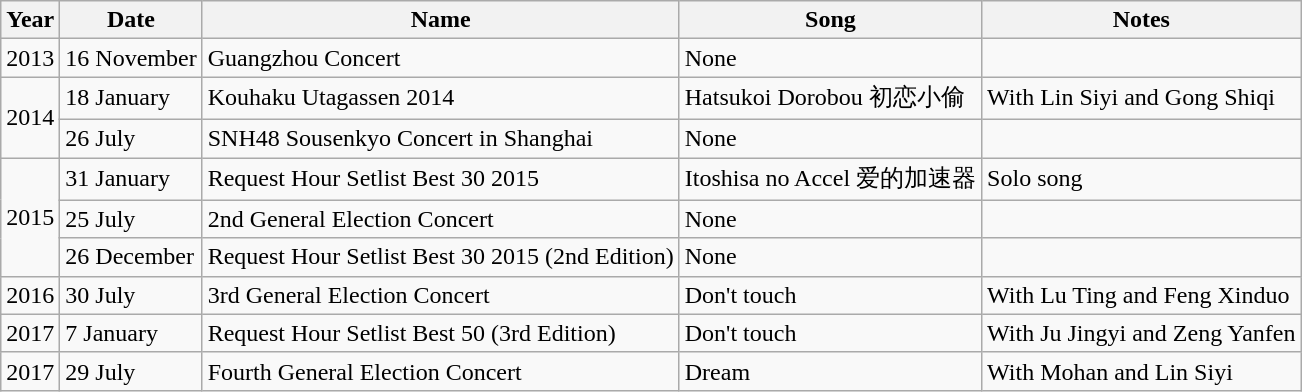<table class="wikitable">
<tr>
<th>Year</th>
<th>Date</th>
<th>Name</th>
<th>Song</th>
<th>Notes</th>
</tr>
<tr>
<td>2013</td>
<td>16 November</td>
<td>Guangzhou Concert</td>
<td>None</td>
<td></td>
</tr>
<tr>
<td rowspan="2">2014</td>
<td>18 January</td>
<td>Kouhaku Utagassen 2014</td>
<td>Hatsukoi Dorobou 初恋小偷</td>
<td>With Lin Siyi and Gong Shiqi</td>
</tr>
<tr>
<td>26 July</td>
<td>SNH48 Sousenkyo Concert in Shanghai</td>
<td>None</td>
<td></td>
</tr>
<tr>
<td rowspan="3">2015</td>
<td>31 January</td>
<td>Request Hour Setlist Best 30 2015</td>
<td>Itoshisa no Accel 爱的加速器</td>
<td>Solo song</td>
</tr>
<tr>
<td>25 July</td>
<td>2nd General Election Concert</td>
<td>None</td>
<td></td>
</tr>
<tr>
<td>26 December</td>
<td>Request Hour Setlist Best 30 2015 (2nd Edition)</td>
<td>None</td>
<td></td>
</tr>
<tr>
<td>2016</td>
<td>30 July</td>
<td>3rd General Election Concert</td>
<td>Don't touch</td>
<td>With Lu Ting and Feng Xinduo</td>
</tr>
<tr>
<td>2017</td>
<td>7 January</td>
<td>Request Hour Setlist Best 50 (3rd Edition)</td>
<td>Don't touch</td>
<td>With Ju Jingyi and Zeng Yanfen</td>
</tr>
<tr>
<td>2017</td>
<td>29 July</td>
<td>Fourth General Election Concert</td>
<td>Dream</td>
<td>With Mohan and Lin Siyi</td>
</tr>
</table>
